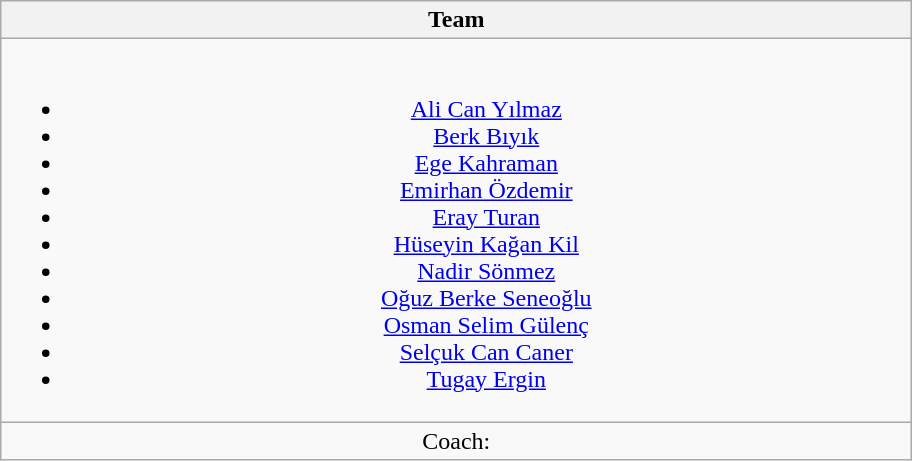<table class="wikitable" style="text-align: center;">
<tr>
<th width=600>Team</th>
</tr>
<tr>
<td><br><ul><li><a href='#'>Ali Can Yılmaz</a></li><li><a href='#'>Berk Bıyık</a></li><li><a href='#'>Ege Kahraman</a></li><li><a href='#'>Emirhan Özdemir</a></li><li><a href='#'>Eray Turan</a></li><li><a href='#'>Hüseyin Kağan Kil</a></li><li><a href='#'>Nadir Sönmez</a></li><li><a href='#'>Oğuz Berke Seneoğlu</a></li><li><a href='#'>Osman Selim Gülenç</a></li><li><a href='#'>Selçuk Can Caner</a></li><li><a href='#'>Tugay Ergin</a></li></ul></td>
</tr>
<tr>
<td>Coach:</td>
</tr>
</table>
